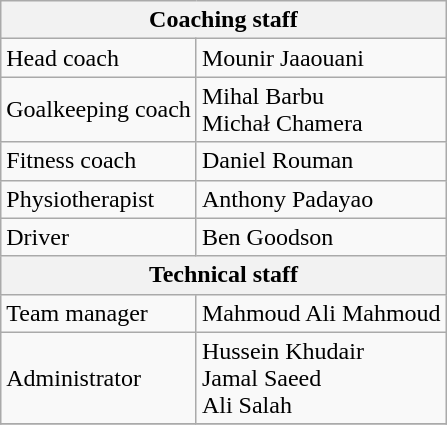<table class="wikitable">
<tr>
<th colspan="2">Coaching staff</th>
</tr>
<tr>
<td>Head coach</td>
<td> Mounir Jaaouani</td>
</tr>
<tr>
<td>Goalkeeping coach</td>
<td> Mihal Barbu<br> Michał Chamera</td>
</tr>
<tr>
<td>Fitness coach</td>
<td> Daniel Rouman</td>
</tr>
<tr>
<td>Physiotherapist</td>
<td>Anthony Padayao</td>
</tr>
<tr>
<td>Driver</td>
<td> Ben Goodson</td>
</tr>
<tr>
<th colspan="2">Technical staff</th>
</tr>
<tr>
<td>Team manager</td>
<td> Mahmoud Ali Mahmoud</td>
</tr>
<tr>
<td>Administrator</td>
<td> Hussein Khudair <br>  Jamal Saeed <br> Ali Salah</td>
</tr>
<tr>
</tr>
</table>
